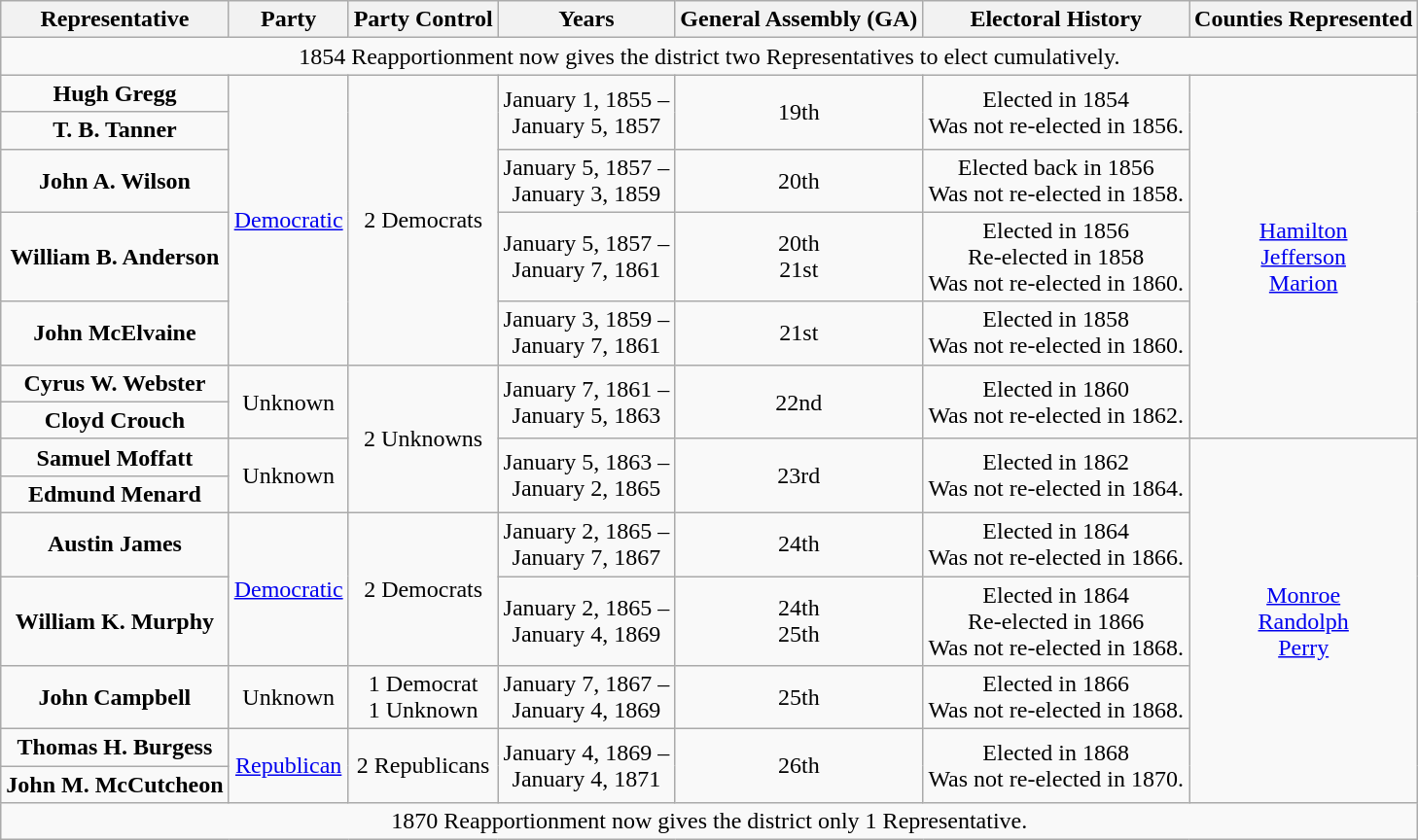<table class="wikitable" style="text-align:center">
<tr>
<th>Representative</th>
<th>Party</th>
<th>Party Control</th>
<th>Years</th>
<th>General Assembly (GA)</th>
<th>Electoral History</th>
<th>Counties Represented</th>
</tr>
<tr>
<td colspan=7>1854 Reapportionment now gives the district two Representatives to elect cumulatively.</td>
</tr>
<tr>
<td><strong>Hugh Gregg</strong></td>
<td rowspan=5 ><a href='#'>Democratic</a></td>
<td rowspan=5 >2 Democrats</td>
<td rowspan=2>January 1, 1855 –<br>January 5, 1857</td>
<td rowspan=2>19th</td>
<td rowspan=2>Elected in 1854<br>Was not re-elected in 1856.</td>
<td rowspan=7><a href='#'>Hamilton</a><br><a href='#'>Jefferson</a><br><a href='#'>Marion</a></td>
</tr>
<tr>
<td><strong>T. B. Tanner</strong></td>
</tr>
<tr>
<td><strong>John A. Wilson</strong></td>
<td>January 5, 1857 –<br>January 3, 1859</td>
<td>20th</td>
<td>Elected back in 1856<br>Was not re-elected in 1858.</td>
</tr>
<tr>
<td><strong>William B. Anderson</strong></td>
<td>January 5, 1857 –<br>January 7, 1861</td>
<td>20th<br>21st</td>
<td>Elected in 1856<br>Re-elected in 1858<br>Was not re-elected in 1860.</td>
</tr>
<tr>
<td><strong>John McElvaine</strong></td>
<td>January 3, 1859 –<br>January 7, 1861</td>
<td>21st</td>
<td>Elected in 1858<br>Was not re-elected in 1860.</td>
</tr>
<tr>
<td><strong>Cyrus W. Webster</strong></td>
<td rowspan=2>Unknown</td>
<td rowspan=4>2 Unknowns</td>
<td rowspan=2>January 7, 1861 –<br>January 5, 1863</td>
<td rowspan=2>22nd</td>
<td rowspan=2>Elected in 1860<br>Was not re-elected in 1862.</td>
</tr>
<tr>
<td><strong>Cloyd Crouch</strong></td>
</tr>
<tr>
<td><strong>Samuel Moffatt</strong></td>
<td rowspan=2>Unknown</td>
<td rowspan=2>January 5, 1863 –<br>January 2, 1865</td>
<td rowspan=2>23rd</td>
<td rowspan=2>Elected in 1862<br>Was not re-elected in 1864.</td>
<td rowspan=7><a href='#'>Monroe</a><br><a href='#'>Randolph</a><br><a href='#'>Perry</a></td>
</tr>
<tr>
<td><strong>Edmund Menard</strong></td>
</tr>
<tr>
<td><strong>Austin James</strong></td>
<td rowspan=2 ><a href='#'>Democratic</a></td>
<td rowspan=2 >2 Democrats</td>
<td>January 2, 1865 –<br>January 7, 1867</td>
<td>24th</td>
<td>Elected in 1864<br>Was not re-elected in 1866.</td>
</tr>
<tr>
<td><strong>William K. Murphy</strong></td>
<td>January 2, 1865 –<br>January 4, 1869</td>
<td>24th<br>25th</td>
<td>Elected in 1864<br>Re-elected in 1866<br>Was not re-elected in 1868.</td>
</tr>
<tr>
<td><strong>John Campbell</strong></td>
<td>Unknown</td>
<td>1 Democrat<br>1 Unknown</td>
<td>January 7, 1867 –<br>January 4, 1869</td>
<td>25th</td>
<td>Elected in 1866<br>Was not re-elected in 1868.</td>
</tr>
<tr>
<td><strong>Thomas H. Burgess</strong></td>
<td rowspan=2 ><a href='#'>Republican</a></td>
<td rowspan=2 >2 Republicans</td>
<td rowspan=2>January 4, 1869 –<br>January 4, 1871</td>
<td rowspan=2>26th</td>
<td rowspan=2>Elected in 1868<br>Was not re-elected in 1870.</td>
</tr>
<tr>
<td><strong>John M. McCutcheon</strong></td>
</tr>
<tr>
<td colspan=7>1870 Reapportionment now gives the district only 1 Representative.</td>
</tr>
</table>
